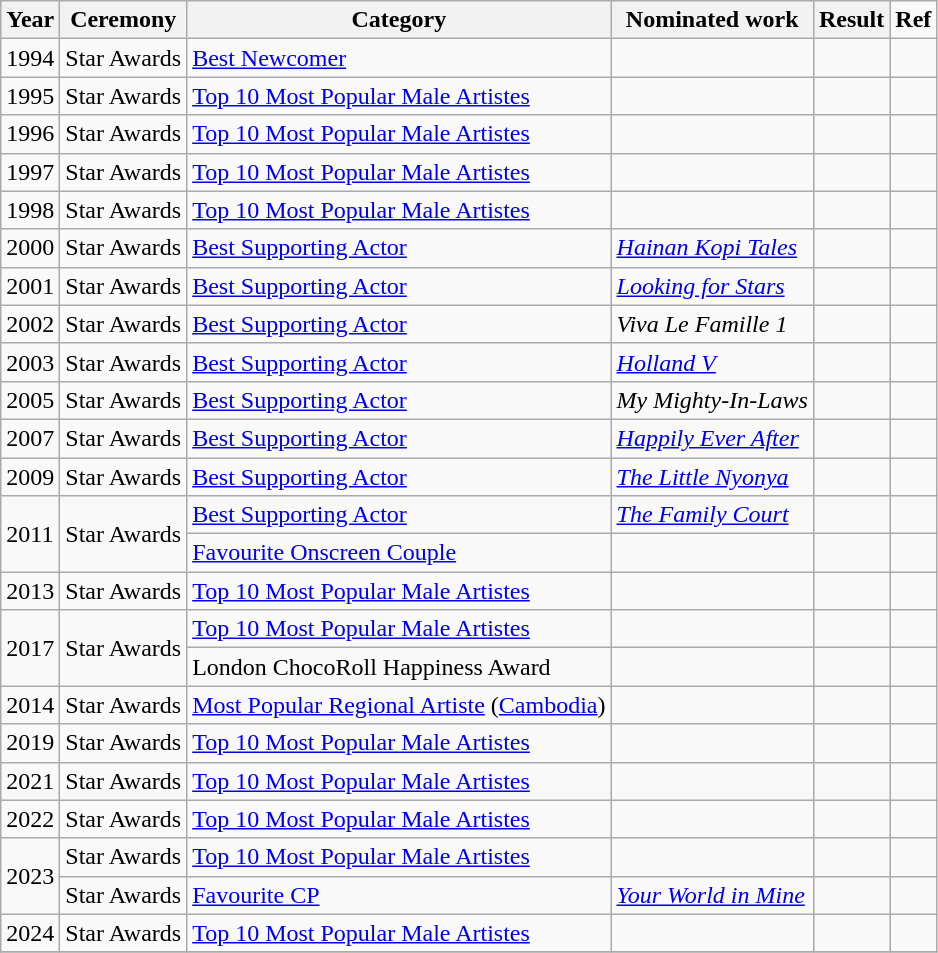<table class="wikitable sortable">
<tr>
<th>Year</th>
<th>Ceremony</th>
<th>Category</th>
<th>Nominated work</th>
<th>Result</th>
<td><strong>Ref</strong></td>
</tr>
<tr>
<td>1994</td>
<td>Star Awards</td>
<td><a href='#'>Best Newcomer</a></td>
<td></td>
<td></td>
<td></td>
</tr>
<tr>
<td>1995</td>
<td>Star Awards</td>
<td><a href='#'>Top 10 Most Popular Male Artistes</a></td>
<td></td>
<td></td>
<td></td>
</tr>
<tr>
<td>1996</td>
<td>Star Awards</td>
<td><a href='#'>Top 10 Most Popular Male Artistes</a></td>
<td></td>
<td></td>
<td></td>
</tr>
<tr>
<td>1997</td>
<td>Star Awards</td>
<td><a href='#'>Top 10 Most Popular Male Artistes</a></td>
<td></td>
<td></td>
</tr>
<tr>
<td>1998</td>
<td>Star Awards</td>
<td><a href='#'>Top 10 Most Popular Male Artistes</a></td>
<td></td>
<td></td>
<td></td>
</tr>
<tr>
<td>2000</td>
<td>Star Awards</td>
<td><a href='#'>Best Supporting Actor</a></td>
<td><em><a href='#'>Hainan Kopi Tales</a></em> </td>
<td></td>
<td></td>
</tr>
<tr>
<td>2001</td>
<td>Star Awards</td>
<td><a href='#'>Best Supporting Actor</a></td>
<td><em><a href='#'>Looking for Stars</a></em> </td>
<td></td>
<td></td>
</tr>
<tr>
<td>2002</td>
<td>Star Awards</td>
<td><a href='#'>Best Supporting Actor</a></td>
<td><em>Viva Le Famille 1</em> </td>
<td></td>
<td></td>
</tr>
<tr>
<td>2003</td>
<td>Star Awards</td>
<td><a href='#'>Best Supporting Actor</a></td>
<td><em><a href='#'>Holland V</a></em> </td>
<td></td>
<td></td>
</tr>
<tr>
<td>2005</td>
<td>Star Awards</td>
<td><a href='#'>Best Supporting Actor</a></td>
<td><em>My Mighty-In-Laws</em> </td>
<td></td>
<td></td>
</tr>
<tr>
<td>2007</td>
<td>Star Awards</td>
<td><a href='#'>Best Supporting Actor</a></td>
<td><em><a href='#'>Happily Ever After</a></em> </td>
<td></td>
<td></td>
</tr>
<tr>
<td>2009</td>
<td>Star Awards</td>
<td><a href='#'>Best Supporting Actor</a></td>
<td><em><a href='#'>The Little Nyonya</a></em> </td>
<td></td>
<td></td>
</tr>
<tr>
<td rowspan="2">2011</td>
<td rowspan="2">Star Awards</td>
<td><a href='#'>Best Supporting Actor</a></td>
<td><em><a href='#'>The Family Court</a></em> </td>
<td></td>
<td></td>
</tr>
<tr>
<td><a href='#'>Favourite Onscreen Couple</a></td>
<td></td>
<td></td>
<td></td>
</tr>
<tr>
<td>2013</td>
<td>Star Awards</td>
<td><a href='#'>Top 10 Most Popular Male Artistes</a></td>
<td></td>
<td></td>
<td></td>
</tr>
<tr>
<td rowspan="2">2017</td>
<td rowspan="2">Star Awards</td>
<td><a href='#'>Top 10 Most Popular Male Artistes</a></td>
<td></td>
<td></td>
<td></td>
</tr>
<tr>
<td>London ChocoRoll Happiness Award</td>
<td></td>
<td></td>
</tr>
<tr>
<td>2014</td>
<td>Star Awards</td>
<td><a href='#'>Most Popular Regional Artiste</a> (<a href='#'>Cambodia</a>)</td>
<td></td>
<td></td>
<td></td>
</tr>
<tr>
<td>2019</td>
<td>Star Awards</td>
<td><a href='#'>Top 10 Most Popular Male Artistes</a></td>
<td></td>
<td></td>
<td></td>
</tr>
<tr>
<td>2021</td>
<td>Star Awards</td>
<td><a href='#'>Top 10 Most Popular Male Artistes</a></td>
<td></td>
<td></td>
<td></td>
</tr>
<tr>
<td>2022</td>
<td>Star Awards</td>
<td><a href='#'>Top 10 Most Popular Male Artistes</a></td>
<td></td>
<td></td>
<td></td>
</tr>
<tr>
<td rowspan="2">2023</td>
<td>Star Awards</td>
<td><a href='#'>Top 10 Most Popular Male Artistes</a></td>
<td></td>
<td></td>
<td></td>
</tr>
<tr>
<td>Star Awards</td>
<td><a href='#'>Favourite CP</a></td>
<td><em><a href='#'>Your World in Mine</a></em> </td>
<td></td>
</tr>
<tr>
<td>2024</td>
<td>Star Awards</td>
<td><a href='#'>Top 10 Most Popular Male Artistes</a></td>
<td></td>
<td></td>
<td></td>
</tr>
<tr>
</tr>
</table>
